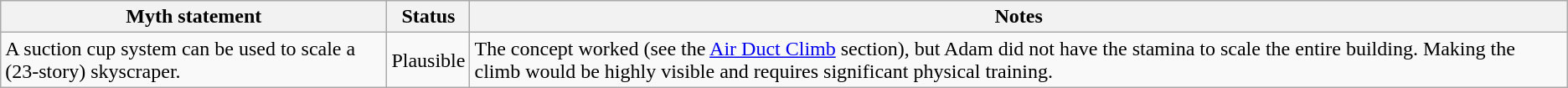<table class="wikitable plainrowheaders">
<tr>
<th>Myth statement</th>
<th>Status</th>
<th>Notes</th>
</tr>
<tr>
<td>A suction cup system can be used to scale a (23-story) skyscraper.</td>
<td><span>Plausible</span></td>
<td>The concept worked (see the <a href='#'>Air Duct Climb</a> section), but Adam did not have the stamina to scale the entire building. Making the climb would be highly visible and requires significant physical training.</td>
</tr>
</table>
